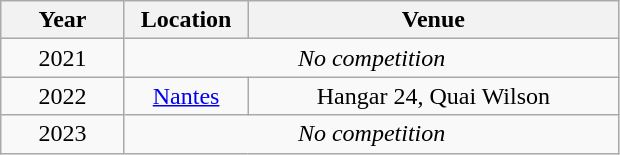<table class="wikitable" style="text-align:center;">
<tr>
<th width="75">Year</th>
<th width="75">Location</th>
<th width="240">Venue</th>
</tr>
<tr>
<td>2021</td>
<td rowspan=1 colspan=2 align="center"><em>No competition</em></td>
</tr>
<tr>
<td>2022</td>
<td><a href='#'>Nantes</a></td>
<td>Hangar 24, Quai Wilson</td>
</tr>
<tr>
<td>2023</td>
<td rowspan=1 colspan=2 align="center"><em>No competition</em></td>
</tr>
</table>
